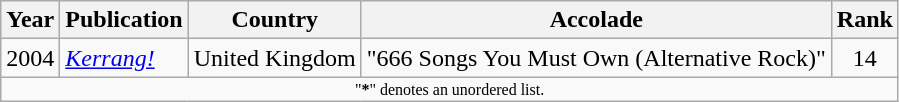<table class="wikitable sortable" style="margin:0em 1em 1em 0pt">
<tr>
<th>Year</th>
<th>Publication</th>
<th>Country</th>
<th>Accolade</th>
<th>Rank</th>
</tr>
<tr>
<td align=center>2004</td>
<td><em><a href='#'>Kerrang!</a></em></td>
<td>United Kingdom</td>
<td>"666 Songs You Must Own (Alternative Rock)"</td>
<td align=center>14</td>
</tr>
<tr class="sortbottom">
<td colspan=6 style=font-size:8pt; align=center>"<strong>*</strong>" denotes an unordered list.</td>
</tr>
</table>
